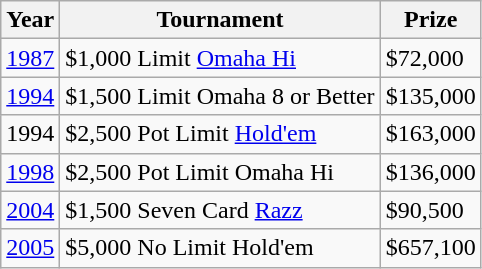<table class="wikitable">
<tr>
<th>Year</th>
<th>Tournament</th>
<th>Prize</th>
</tr>
<tr>
<td><a href='#'>1987</a></td>
<td>$1,000 Limit <a href='#'>Omaha Hi</a></td>
<td>$72,000</td>
</tr>
<tr>
<td><a href='#'>1994</a></td>
<td>$1,500 Limit Omaha 8 or Better</td>
<td>$135,000</td>
</tr>
<tr>
<td>1994</td>
<td>$2,500 Pot Limit <a href='#'>Hold'em</a></td>
<td>$163,000</td>
</tr>
<tr>
<td><a href='#'>1998</a></td>
<td>$2,500 Pot Limit Omaha Hi</td>
<td>$136,000</td>
</tr>
<tr>
<td><a href='#'>2004</a></td>
<td>$1,500 Seven Card <a href='#'>Razz</a></td>
<td>$90,500</td>
</tr>
<tr>
<td><a href='#'>2005</a></td>
<td>$5,000 No Limit Hold'em</td>
<td>$657,100</td>
</tr>
</table>
